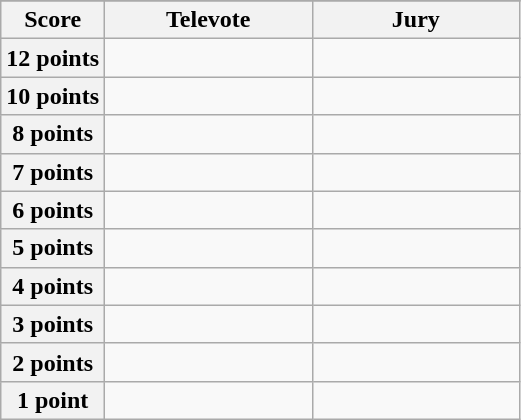<table class="wikitable">
<tr>
</tr>
<tr>
<th scope="col" width="20%">Score</th>
<th scope="col" width="40%">Televote</th>
<th scope="col" width="40%">Jury</th>
</tr>
<tr>
<th scope="row">12 points</th>
<td></td>
<td></td>
</tr>
<tr>
<th scope="row">10 points</th>
<td></td>
<td></td>
</tr>
<tr>
<th scope="row">8 points</th>
<td></td>
<td></td>
</tr>
<tr>
<th scope="row">7 points</th>
<td></td>
<td></td>
</tr>
<tr>
<th scope="row">6 points</th>
<td></td>
<td></td>
</tr>
<tr>
<th scope="row">5 points</th>
<td></td>
<td></td>
</tr>
<tr>
<th scope="row">4 points</th>
<td></td>
<td></td>
</tr>
<tr>
<th scope="row">3 points</th>
<td></td>
<td></td>
</tr>
<tr>
<th scope="row">2 points</th>
<td></td>
<td></td>
</tr>
<tr>
<th scope="row">1 point</th>
<td></td>
<td></td>
</tr>
</table>
